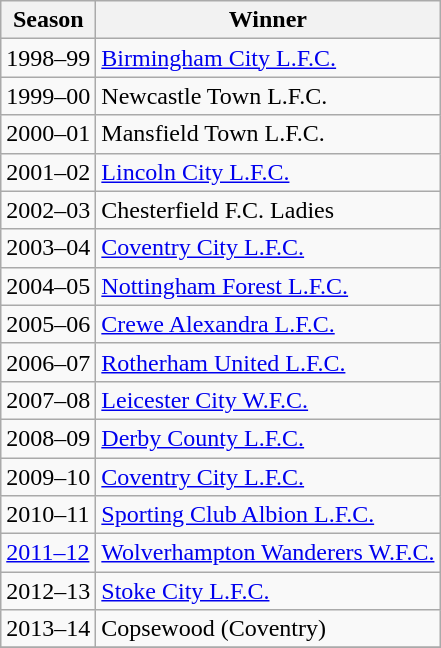<table class="wikitable">
<tr>
<th>Season</th>
<th>Winner</th>
</tr>
<tr>
<td>1998–99</td>
<td><a href='#'>Birmingham City L.F.C.</a></td>
</tr>
<tr>
<td>1999–00</td>
<td>Newcastle Town L.F.C.</td>
</tr>
<tr>
<td>2000–01</td>
<td>Mansfield Town L.F.C.</td>
</tr>
<tr>
<td>2001–02</td>
<td><a href='#'>Lincoln City L.F.C.</a></td>
</tr>
<tr>
<td>2002–03</td>
<td>Chesterfield F.C. Ladies</td>
</tr>
<tr>
<td>2003–04</td>
<td><a href='#'>Coventry City L.F.C.</a></td>
</tr>
<tr>
<td>2004–05</td>
<td><a href='#'>Nottingham Forest L.F.C.</a></td>
</tr>
<tr>
<td>2005–06</td>
<td><a href='#'>Crewe Alexandra L.F.C.</a></td>
</tr>
<tr>
<td>2006–07</td>
<td><a href='#'>Rotherham United L.F.C.</a></td>
</tr>
<tr>
<td>2007–08</td>
<td><a href='#'>Leicester City W.F.C.</a></td>
</tr>
<tr>
<td>2008–09</td>
<td><a href='#'>Derby County L.F.C.</a></td>
</tr>
<tr>
<td>2009–10</td>
<td><a href='#'>Coventry City L.F.C.</a></td>
</tr>
<tr>
<td>2010–11</td>
<td><a href='#'>Sporting Club Albion L.F.C.</a></td>
</tr>
<tr>
<td><a href='#'>2011–12</a></td>
<td><a href='#'>Wolverhampton Wanderers W.F.C.</a></td>
</tr>
<tr>
<td>2012–13</td>
<td><a href='#'>Stoke City L.F.C.</a></td>
</tr>
<tr>
<td>2013–14</td>
<td>Copsewood (Coventry)</td>
</tr>
<tr>
</tr>
</table>
